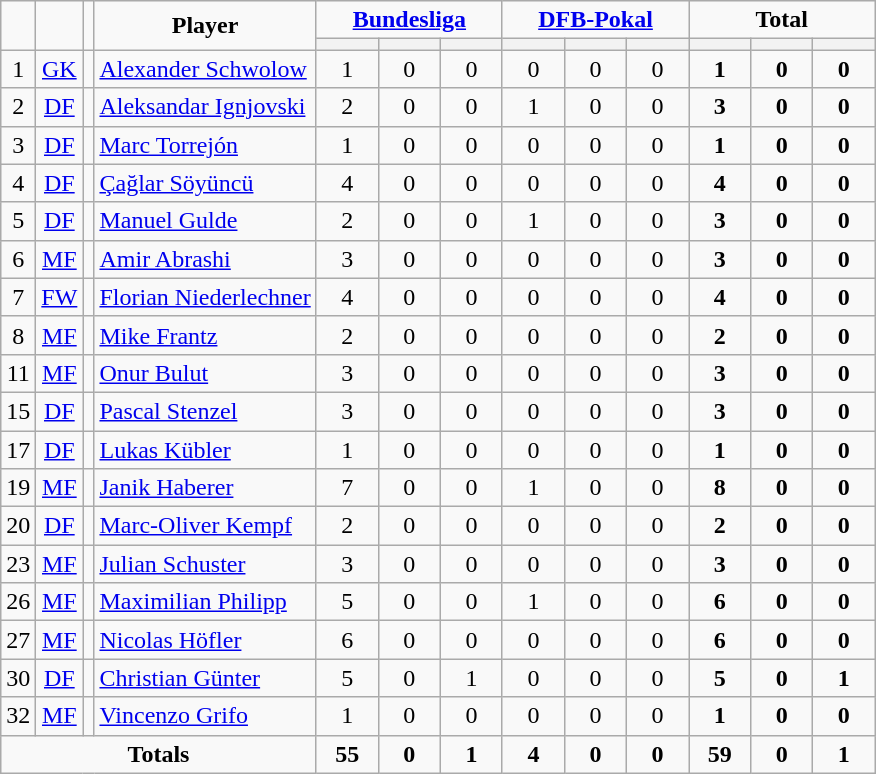<table class="wikitable" style="text-align:center;">
<tr>
<td rowspan="2" !width=15><strong></strong></td>
<td rowspan="2" !width=15><strong></strong></td>
<td rowspan="2" !width=15><strong></strong></td>
<td rowspan="2" !width=120><strong>Player</strong></td>
<td colspan="3"><strong><a href='#'>Bundesliga</a></strong></td>
<td colspan="3"><strong><a href='#'>DFB-Pokal</a></strong></td>
<td colspan="3"><strong>Total</strong></td>
</tr>
<tr>
<th width=34; background:#fe9;"></th>
<th width=34; background:#fe9;"></th>
<th width=34; background:#ff8888;"></th>
<th width=34; background:#fe9;"></th>
<th width=34; background:#fe9;"></th>
<th width=34; background:#ff8888;"></th>
<th width=34; background:#fe9;"></th>
<th width=34; background:#fe9;"></th>
<th width=34; background:#ff8888;"></th>
</tr>
<tr>
<td>1</td>
<td><a href='#'>GK</a></td>
<td></td>
<td align=left><a href='#'>Alexander Schwolow</a></td>
<td>1</td>
<td>0</td>
<td>0</td>
<td>0</td>
<td>0</td>
<td>0</td>
<td><strong>1</strong></td>
<td><strong>0</strong></td>
<td><strong>0</strong></td>
</tr>
<tr>
<td>2</td>
<td><a href='#'>DF</a></td>
<td></td>
<td align=left><a href='#'>Aleksandar Ignjovski</a></td>
<td>2</td>
<td>0</td>
<td>0</td>
<td>1</td>
<td>0</td>
<td>0</td>
<td><strong>3</strong></td>
<td><strong>0</strong></td>
<td><strong>0</strong></td>
</tr>
<tr>
<td>3</td>
<td><a href='#'>DF</a></td>
<td></td>
<td align=left><a href='#'>Marc Torrejón</a></td>
<td>1</td>
<td>0</td>
<td>0</td>
<td>0</td>
<td>0</td>
<td>0</td>
<td><strong>1</strong></td>
<td><strong>0</strong></td>
<td><strong>0</strong></td>
</tr>
<tr>
<td>4</td>
<td><a href='#'>DF</a></td>
<td></td>
<td align=left><a href='#'>Çağlar Söyüncü</a></td>
<td>4</td>
<td>0</td>
<td>0</td>
<td>0</td>
<td>0</td>
<td>0</td>
<td><strong>4</strong></td>
<td><strong>0</strong></td>
<td><strong>0</strong></td>
</tr>
<tr>
<td>5</td>
<td><a href='#'>DF</a></td>
<td></td>
<td align=left><a href='#'>Manuel Gulde</a></td>
<td>2</td>
<td>0</td>
<td>0</td>
<td>1</td>
<td>0</td>
<td>0</td>
<td><strong>3</strong></td>
<td><strong>0</strong></td>
<td><strong>0</strong></td>
</tr>
<tr>
<td>6</td>
<td><a href='#'>MF</a></td>
<td></td>
<td align=left><a href='#'>Amir Abrashi</a></td>
<td>3</td>
<td>0</td>
<td>0</td>
<td>0</td>
<td>0</td>
<td>0</td>
<td><strong>3</strong></td>
<td><strong>0</strong></td>
<td><strong>0</strong></td>
</tr>
<tr>
<td>7</td>
<td><a href='#'>FW</a></td>
<td></td>
<td align=left><a href='#'>Florian Niederlechner</a></td>
<td>4</td>
<td>0</td>
<td>0</td>
<td>0</td>
<td>0</td>
<td>0</td>
<td><strong>4</strong></td>
<td><strong>0</strong></td>
<td><strong>0</strong></td>
</tr>
<tr>
<td>8</td>
<td><a href='#'>MF</a></td>
<td></td>
<td align=left><a href='#'>Mike Frantz</a></td>
<td>2</td>
<td>0</td>
<td>0</td>
<td>0</td>
<td>0</td>
<td>0</td>
<td><strong>2</strong></td>
<td><strong>0</strong></td>
<td><strong>0</strong></td>
</tr>
<tr>
<td>11</td>
<td><a href='#'>MF</a></td>
<td></td>
<td align=left><a href='#'>Onur Bulut</a></td>
<td>3</td>
<td>0</td>
<td>0</td>
<td>0</td>
<td>0</td>
<td>0</td>
<td><strong>3</strong></td>
<td><strong>0</strong></td>
<td><strong>0</strong></td>
</tr>
<tr>
<td>15</td>
<td><a href='#'>DF</a></td>
<td></td>
<td align=left><a href='#'>Pascal Stenzel</a></td>
<td>3</td>
<td>0</td>
<td>0</td>
<td>0</td>
<td>0</td>
<td>0</td>
<td><strong>3</strong></td>
<td><strong>0</strong></td>
<td><strong>0</strong></td>
</tr>
<tr>
<td>17</td>
<td><a href='#'>DF</a></td>
<td></td>
<td align=left><a href='#'>Lukas Kübler</a></td>
<td>1</td>
<td>0</td>
<td>0</td>
<td>0</td>
<td>0</td>
<td>0</td>
<td><strong>1</strong></td>
<td><strong>0</strong></td>
<td><strong>0</strong></td>
</tr>
<tr>
<td>19</td>
<td><a href='#'>MF</a></td>
<td></td>
<td align=left><a href='#'>Janik Haberer</a></td>
<td>7</td>
<td>0</td>
<td>0</td>
<td>1</td>
<td>0</td>
<td>0</td>
<td><strong>8</strong></td>
<td><strong>0</strong></td>
<td><strong>0</strong></td>
</tr>
<tr>
<td>20</td>
<td><a href='#'>DF</a></td>
<td></td>
<td align=left><a href='#'>Marc-Oliver Kempf</a></td>
<td>2</td>
<td>0</td>
<td>0</td>
<td>0</td>
<td>0</td>
<td>0</td>
<td><strong>2</strong></td>
<td><strong>0</strong></td>
<td><strong>0</strong></td>
</tr>
<tr>
<td>23</td>
<td><a href='#'>MF</a></td>
<td></td>
<td align=left><a href='#'>Julian Schuster</a></td>
<td>3</td>
<td>0</td>
<td>0</td>
<td>0</td>
<td>0</td>
<td>0</td>
<td><strong>3</strong></td>
<td><strong>0</strong></td>
<td><strong>0</strong></td>
</tr>
<tr>
<td>26</td>
<td><a href='#'>MF</a></td>
<td></td>
<td align=left><a href='#'>Maximilian Philipp</a></td>
<td>5</td>
<td>0</td>
<td>0</td>
<td>1</td>
<td>0</td>
<td>0</td>
<td><strong>6</strong></td>
<td><strong>0</strong></td>
<td><strong>0</strong></td>
</tr>
<tr>
<td>27</td>
<td><a href='#'>MF</a></td>
<td></td>
<td align=left><a href='#'>Nicolas Höfler</a></td>
<td>6</td>
<td>0</td>
<td>0</td>
<td>0</td>
<td>0</td>
<td>0</td>
<td><strong>6</strong></td>
<td><strong>0</strong></td>
<td><strong>0</strong></td>
</tr>
<tr>
<td>30</td>
<td><a href='#'>DF</a></td>
<td></td>
<td align=left><a href='#'>Christian Günter</a></td>
<td>5</td>
<td>0</td>
<td>1</td>
<td>0</td>
<td>0</td>
<td>0</td>
<td><strong>5</strong></td>
<td><strong>0</strong></td>
<td><strong>1</strong></td>
</tr>
<tr>
<td>32</td>
<td><a href='#'>MF</a></td>
<td></td>
<td align=left><a href='#'>Vincenzo Grifo</a></td>
<td>1</td>
<td>0</td>
<td>0</td>
<td>0</td>
<td>0</td>
<td>0</td>
<td><strong>1</strong></td>
<td><strong>0</strong></td>
<td><strong>0</strong></td>
</tr>
<tr>
<td colspan=4><strong>Totals</strong></td>
<td><strong>55</strong></td>
<td><strong>0</strong></td>
<td><strong>1</strong></td>
<td><strong>4</strong></td>
<td><strong>0</strong></td>
<td><strong>0</strong></td>
<td><strong>59</strong></td>
<td><strong>0</strong></td>
<td><strong>1</strong></td>
</tr>
</table>
